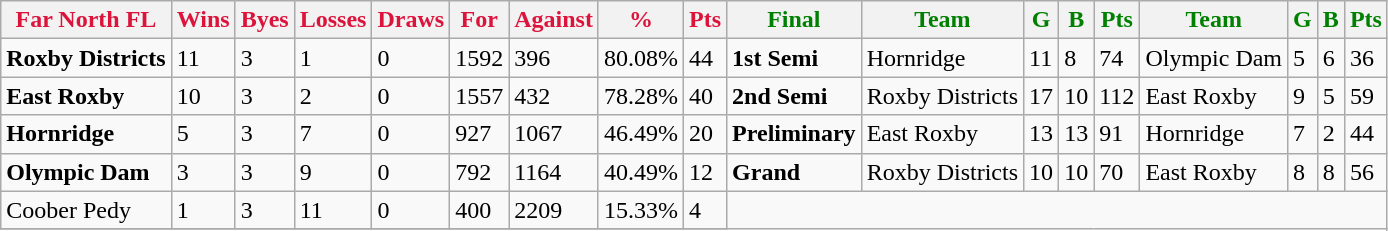<table class="wikitable">
<tr>
<th style="color:crimson">Far North FL</th>
<th style="color:crimson">Wins</th>
<th style="color:crimson">Byes</th>
<th style="color:crimson">Losses</th>
<th style="color:crimson">Draws</th>
<th style="color:crimson">For</th>
<th style="color:crimson">Against</th>
<th style="color:crimson">%</th>
<th style="color:crimson">Pts</th>
<th style="color:green">Final</th>
<th style="color:green">Team</th>
<th style="color:green">G</th>
<th style="color:green">B</th>
<th style="color:green">Pts</th>
<th style="color:green">Team</th>
<th style="color:green">G</th>
<th style="color:green">B</th>
<th style="color:green">Pts</th>
</tr>
<tr>
<td><strong>	Roxby Districts	</strong></td>
<td>11</td>
<td>3</td>
<td>1</td>
<td>0</td>
<td>1592</td>
<td>396</td>
<td>80.08%</td>
<td>44</td>
<td><strong>1st Semi</strong></td>
<td>Hornridge</td>
<td>11</td>
<td>8</td>
<td>74</td>
<td>Olympic Dam</td>
<td>5</td>
<td>6</td>
<td>36</td>
</tr>
<tr>
<td><strong>	East Roxby	</strong></td>
<td>10</td>
<td>3</td>
<td>2</td>
<td>0</td>
<td>1557</td>
<td>432</td>
<td>78.28%</td>
<td>40</td>
<td><strong>2nd Semi</strong></td>
<td>Roxby Districts</td>
<td>17</td>
<td>10</td>
<td>112</td>
<td>East Roxby</td>
<td>9</td>
<td>5</td>
<td>59</td>
</tr>
<tr>
<td><strong>	Hornridge	</strong></td>
<td>5</td>
<td>3</td>
<td>7</td>
<td>0</td>
<td>927</td>
<td>1067</td>
<td>46.49%</td>
<td>20</td>
<td><strong>Preliminary</strong></td>
<td>East Roxby</td>
<td>13</td>
<td>13</td>
<td>91</td>
<td>Hornridge</td>
<td>7</td>
<td>2</td>
<td>44</td>
</tr>
<tr>
<td><strong>	Olympic Dam	</strong></td>
<td>3</td>
<td>3</td>
<td>9</td>
<td>0</td>
<td>792</td>
<td>1164</td>
<td>40.49%</td>
<td>12</td>
<td><strong>Grand</strong></td>
<td>Roxby Districts</td>
<td>10</td>
<td>10</td>
<td>70</td>
<td>East Roxby</td>
<td>8</td>
<td>8</td>
<td>56</td>
</tr>
<tr>
<td>Coober Pedy</td>
<td>1</td>
<td>3</td>
<td>11</td>
<td>0</td>
<td>400</td>
<td>2209</td>
<td>15.33%</td>
<td>4</td>
</tr>
<tr>
</tr>
</table>
